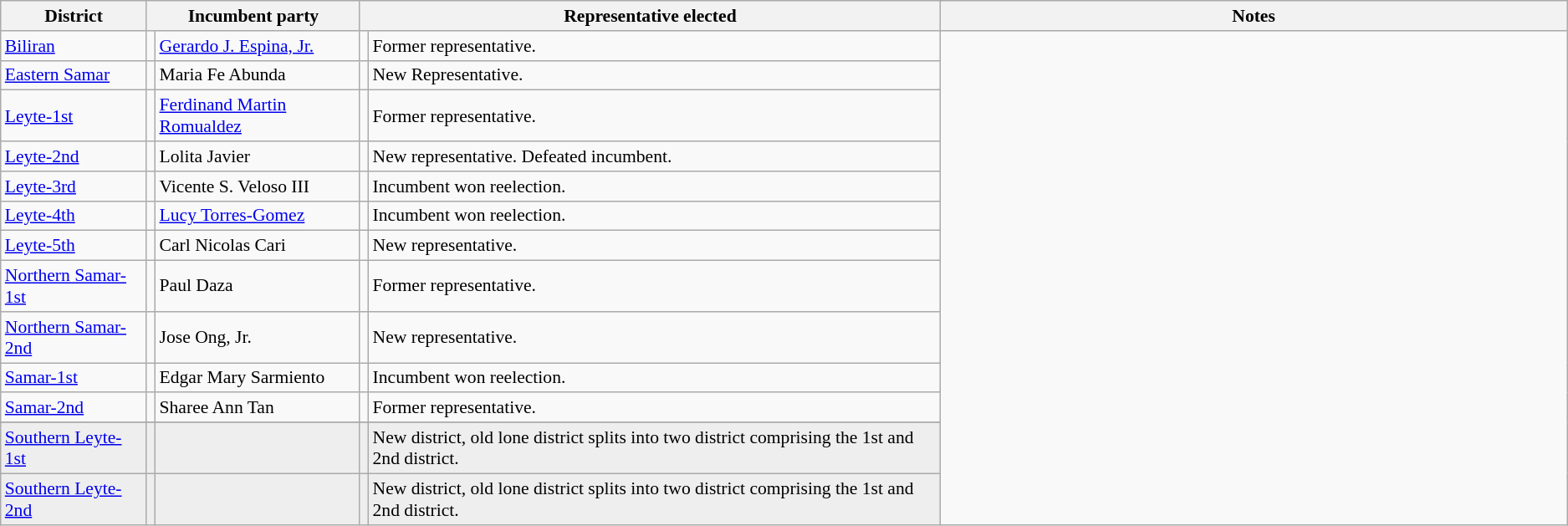<table class=wikitable style="font-size:90%;">
<tr>
<th>District</th>
<th colspan=2>Incumbent party</th>
<th colspan=3>Representative elected</th>
<th width=40%>Notes</th>
</tr>
<tr>
<td><a href='#'>Biliran</a></td>
<td></td>
<td><a href='#'>Gerardo J. Espina, Jr.</a></td>
<td></td>
<td>Former representative.</td>
</tr>
<tr>
<td><a href='#'>Eastern Samar</a></td>
<td></td>
<td>Maria Fe Abunda</td>
<td></td>
<td>New Representative.</td>
</tr>
<tr>
<td><a href='#'>Leyte-1st</a></td>
<td></td>
<td><a href='#'>Ferdinand Martin Romualdez</a></td>
<td></td>
<td>Former representative.</td>
</tr>
<tr>
<td><a href='#'>Leyte-2nd</a></td>
<td></td>
<td>Lolita Javier</td>
<td></td>
<td>New representative. Defeated incumbent.</td>
</tr>
<tr>
<td><a href='#'>Leyte-3rd</a></td>
<td></td>
<td>Vicente S. Veloso III</td>
<td></td>
<td>Incumbent won reelection.</td>
</tr>
<tr>
<td><a href='#'>Leyte-4th</a></td>
<td></td>
<td><a href='#'>Lucy Torres-Gomez</a></td>
<td></td>
<td>Incumbent won reelection.</td>
</tr>
<tr>
<td><a href='#'>Leyte-5th</a></td>
<td></td>
<td>Carl Nicolas Cari</td>
<td></td>
<td>New representative.</td>
</tr>
<tr>
<td><a href='#'>Northern Samar-1st</a></td>
<td></td>
<td>Paul Daza</td>
<td></td>
<td>Former representative.</td>
</tr>
<tr>
<td><a href='#'>Northern Samar-2nd</a></td>
<td></td>
<td>Jose Ong, Jr.</td>
<td></td>
<td>New representative.</td>
</tr>
<tr>
<td><a href='#'>Samar-1st</a></td>
<td></td>
<td>Edgar Mary Sarmiento</td>
<td></td>
<td>Incumbent won reelection.</td>
</tr>
<tr>
<td><a href='#'>Samar-2nd</a></td>
<td></td>
<td>Sharee Ann Tan</td>
<td></td>
<td>Former representative.</td>
</tr>
<tr>
</tr>
<tr bgcolor=#eee>
<td><a href='#'>Southern Leyte-1st</a></td>
<td></td>
<td></td>
<td></td>
<td>New district, old lone district splits into two district comprising the 1st and 2nd district.</td>
</tr>
<tr bgcolor=#eee>
<td><a href='#'>Southern Leyte-2nd</a></td>
<td></td>
<td></td>
<td></td>
<td>New district, old lone district splits into two district comprising the 1st and 2nd district.</td>
</tr>
</table>
